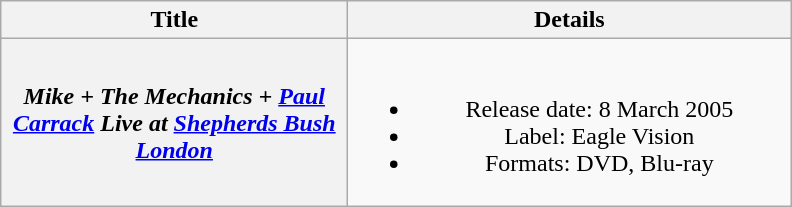<table class="wikitable plainrowheaders" style="text-align:center;">
<tr>
<th style="width:14em;">Title</th>
<th style="width:18em;">Details</th>
</tr>
<tr>
<th scope="row"><em>Mike + The Mechanics + <a href='#'>Paul Carrack</a> Live at <a href='#'>Shepherds Bush London</a></em></th>
<td><br><ul><li>Release date: 8 March 2005</li><li>Label: Eagle Vision</li><li>Formats: DVD, Blu-ray</li></ul></td>
</tr>
</table>
